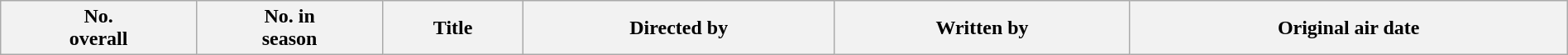<table class="wikitable plainrowheaders" style="width:100%; background:#fff;">
<tr>
<th style="background:#;">No.<br>overall</th>
<th style="background:#;">No. in<br>season</th>
<th style="background:#;">Title</th>
<th style="background:#;">Directed by</th>
<th style="background:#;">Written by</th>
<th style="background:#;">Original air date<br>





































</th>
</tr>
</table>
